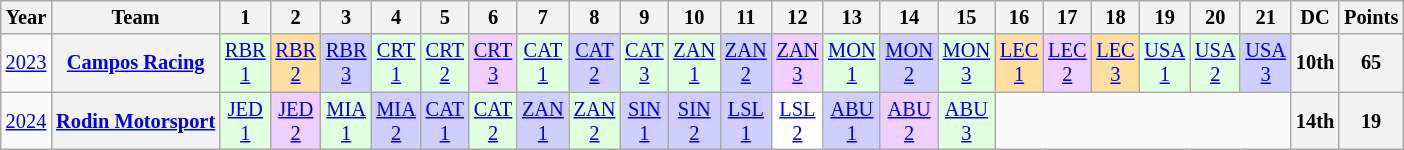<table class="wikitable" style="text-align:center; font-size:85%">
<tr>
<th scope="col">Year</th>
<th scope="col">Team</th>
<th scope="col">1</th>
<th scope="col">2</th>
<th scope="col">3</th>
<th scope="col">4</th>
<th scope="col">5</th>
<th scope="col">6</th>
<th scope="col">7</th>
<th scope="col">8</th>
<th scope="col">9</th>
<th scope="col">10</th>
<th scope="col">11</th>
<th scope="col">12</th>
<th scope="col">13</th>
<th scope="col">14</th>
<th scope="col">15</th>
<th scope="col">16</th>
<th scope="col">17</th>
<th scope="col">18</th>
<th scope="col">19</th>
<th scope="col">20</th>
<th scope="col">21</th>
<th scope="col">DC</th>
<th scope="col">Points</th>
</tr>
<tr>
<td scope="row"><a href='#'>2023</a></td>
<th nowrap><a href='#'>Campos Racing</a></th>
<td style="background:#DFFFDF;"><a href='#'>RBR<br>1</a><br></td>
<td style="background:#FFDF9F;"><a href='#'>RBR<br>2</a><br></td>
<td style="background:#CFCFFF;"><a href='#'>RBR<br>3</a><br></td>
<td style="background:#DFFFDF;"><a href='#'>CRT<br>1</a><br></td>
<td style="background:#DFFFDF;"><a href='#'>CRT<br>2</a><br></td>
<td style="background:#EFCFFF;"><a href='#'>CRT<br>3</a><br></td>
<td style="background:#DFFFDF;"><a href='#'>CAT<br>1</a><br></td>
<td style="background:#CFCFFD;"><a href='#'>CAT<br>2</a><br></td>
<td style="background:#DFFFDF;"><a href='#'>CAT<br>3</a><br></td>
<td style="background:#DFFFDF;"><a href='#'>ZAN<br>1</a><br></td>
<td style="background:#CFCFFF;"><a href='#'>ZAN<br>2</a><br></td>
<td style="background:#EFCFFF;"><a href='#'>ZAN<br>3</a><br></td>
<td style="background:#DFFFDF;"><a href='#'>MON<br>1</a><br></td>
<td style="background:#CFCFFF;"><a href='#'>MON<br>2</a><br></td>
<td style="background:#DFFFDF;"><a href='#'>MON<br>3</a><br></td>
<td style="background:#FFDF9F;"><a href='#'>LEC<br>1</a><br></td>
<td style="background:#EFCFFF;"><a href='#'>LEC<br>2</a><br></td>
<td style="background:#FFDF9F;"><a href='#'>LEC<br>3</a><br></td>
<td style="background:#DFFFDF;"><a href='#'>USA<br>1</a><br></td>
<td style="background:#DFFFDF;"><a href='#'>USA<br>2</a><br></td>
<td style="background:#CFCFFF;"><a href='#'>USA<br>3</a><br></td>
<th>10th</th>
<th>65</th>
</tr>
<tr>
<td scope="row"><a href='#'>2024</a></td>
<th nowrap><a href='#'>Rodin Motorsport</a></th>
<td style="background:#DFFFDF;"><a href='#'>JED<br>1</a><br></td>
<td style="background:#EFCFFF;"><a href='#'>JED<br>2</a><br></td>
<td style="background:#DFFFDF;"><a href='#'>MIA<br>1</a><br></td>
<td style="background:#CFCFFF;"><a href='#'>MIA<br>2</a><br></td>
<td style="background:#CFCFFF;"><a href='#'>CAT<br>1</a><br></td>
<td style="background:#DFFFDF;"><a href='#'>CAT<br>2</a><br></td>
<td style="background:#CFCFFF;"><a href='#'>ZAN<br>1</a><br></td>
<td style="background:#DFFFDF;"><a href='#'>ZAN<br>2</a><br></td>
<td style="background:#CFCFFF;"><a href='#'>SIN<br>1</a><br></td>
<td style="background:#CFCFFF;"><a href='#'>SIN<br>2</a><br></td>
<td style="background:#CFCFFF;"><a href='#'>LSL<br>1</a><br></td>
<td style="background:#FFFFFF;"><a href='#'>LSL<br>2</a><br></td>
<td style="background:#CFCFFF;"><a href='#'>ABU<br>1</a><br></td>
<td style="background:#EFCFFF;"><a href='#'>ABU<br>2</a><br></td>
<td style="background:#DFFFDF;"><a href='#'>ABU<br>3</a><br></td>
<td colspan=6></td>
<th>14th</th>
<th>19</th>
</tr>
</table>
